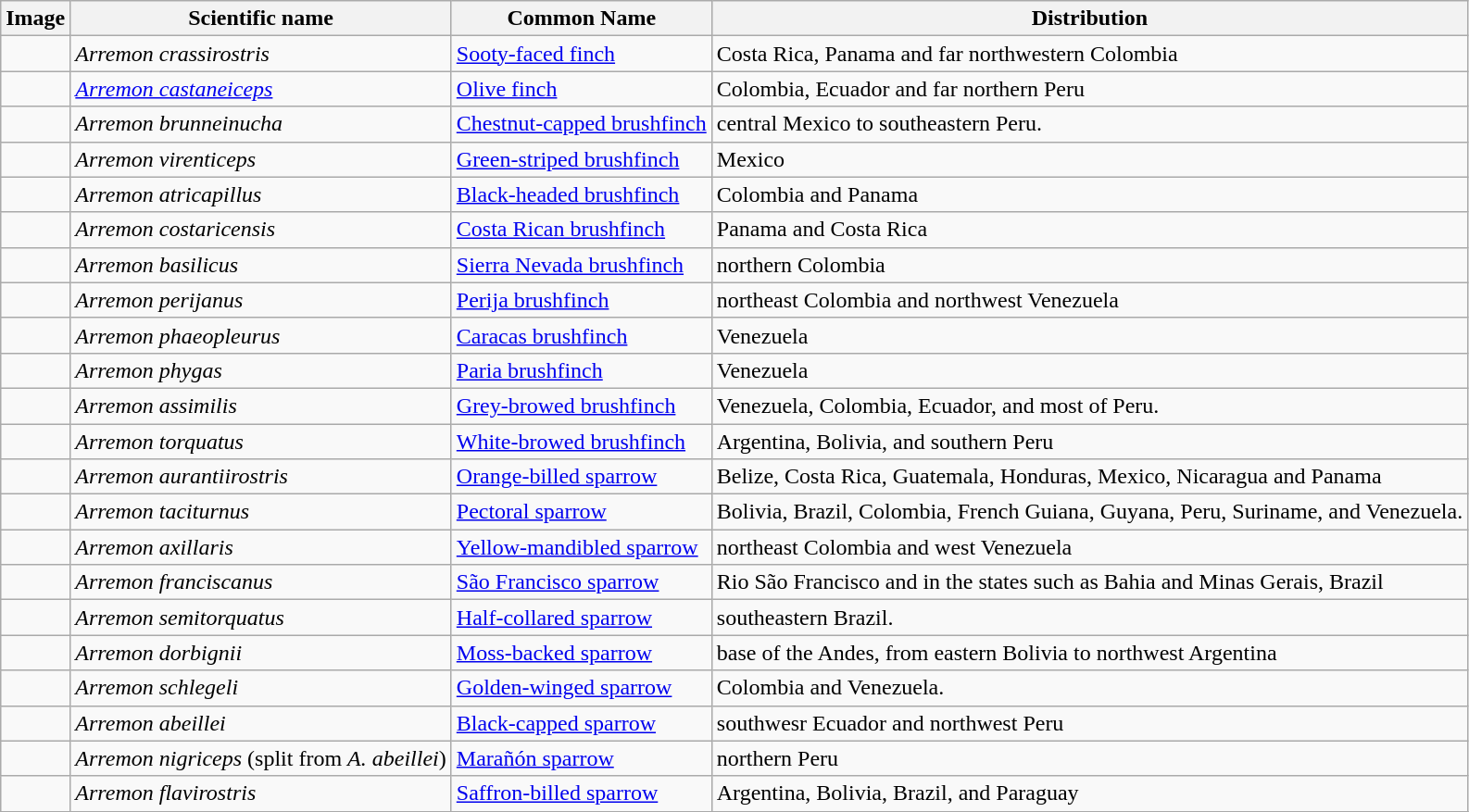<table class="wikitable">
<tr>
<th>Image</th>
<th>Scientific name</th>
<th>Common Name</th>
<th>Distribution</th>
</tr>
<tr>
<td></td>
<td><em>Arremon crassirostris</em></td>
<td><a href='#'>Sooty-faced finch</a></td>
<td>Costa Rica, Panama and far northwestern Colombia</td>
</tr>
<tr>
<td></td>
<td><em><a href='#'>Arremon castaneiceps</a></em></td>
<td><a href='#'>Olive finch</a></td>
<td>Colombia, Ecuador and far northern Peru</td>
</tr>
<tr>
<td></td>
<td><em>Arremon brunneinucha</em></td>
<td><a href='#'>Chestnut-capped brushfinch</a></td>
<td>central Mexico to southeastern Peru.</td>
</tr>
<tr>
<td></td>
<td><em>Arremon virenticeps</em></td>
<td><a href='#'>Green-striped brushfinch</a></td>
<td>Mexico</td>
</tr>
<tr>
<td></td>
<td><em>Arremon atricapillus</em></td>
<td><a href='#'>Black-headed brushfinch</a></td>
<td>Colombia and Panama</td>
</tr>
<tr>
<td></td>
<td><em>Arremon costaricensis</em></td>
<td><a href='#'>Costa Rican brushfinch</a></td>
<td>Panama and Costa Rica</td>
</tr>
<tr>
<td></td>
<td><em>Arremon basilicus</em></td>
<td><a href='#'>Sierra Nevada brushfinch</a></td>
<td>northern Colombia</td>
</tr>
<tr>
<td></td>
<td><em>Arremon perijanus</em></td>
<td><a href='#'>Perija brushfinch</a></td>
<td>northeast Colombia and northwest Venezuela</td>
</tr>
<tr>
<td></td>
<td><em>Arremon phaeopleurus</em></td>
<td><a href='#'>Caracas brushfinch</a></td>
<td>Venezuela</td>
</tr>
<tr>
<td></td>
<td><em>Arremon phygas</em></td>
<td><a href='#'>Paria brushfinch</a></td>
<td>Venezuela</td>
</tr>
<tr>
<td></td>
<td><em>Arremon assimilis</em></td>
<td><a href='#'>Grey-browed brushfinch</a></td>
<td>Venezuela, Colombia, Ecuador, and most of Peru.</td>
</tr>
<tr>
<td></td>
<td><em>Arremon torquatus</em></td>
<td><a href='#'>White-browed brushfinch</a></td>
<td>Argentina, Bolivia, and southern Peru</td>
</tr>
<tr>
<td></td>
<td><em>Arremon aurantiirostris</em></td>
<td><a href='#'>Orange-billed sparrow</a></td>
<td>Belize, Costa Rica, Guatemala, Honduras, Mexico, Nicaragua and Panama</td>
</tr>
<tr>
<td></td>
<td><em>Arremon taciturnus</em></td>
<td><a href='#'>Pectoral sparrow</a></td>
<td>Bolivia, Brazil, Colombia, French Guiana, Guyana, Peru, Suriname, and Venezuela.</td>
</tr>
<tr>
<td></td>
<td><em>Arremon axillaris</em></td>
<td><a href='#'>Yellow-mandibled sparrow</a></td>
<td>northeast Colombia and west Venezuela</td>
</tr>
<tr>
<td></td>
<td><em>Arremon franciscanus</em></td>
<td><a href='#'>São Francisco sparrow</a></td>
<td>Rio São Francisco and in the states such as Bahia and Minas Gerais, Brazil</td>
</tr>
<tr>
<td></td>
<td><em>Arremon semitorquatus</em></td>
<td><a href='#'>Half-collared sparrow</a></td>
<td>southeastern Brazil.</td>
</tr>
<tr>
<td></td>
<td><em>Arremon dorbignii</em></td>
<td><a href='#'>Moss-backed sparrow</a></td>
<td>base of the Andes, from eastern Bolivia to northwest Argentina</td>
</tr>
<tr>
<td></td>
<td><em>Arremon schlegeli</em></td>
<td><a href='#'>Golden-winged sparrow</a></td>
<td>Colombia and Venezuela.</td>
</tr>
<tr>
<td></td>
<td><em>Arremon abeillei</em></td>
<td><a href='#'>Black-capped sparrow</a></td>
<td>southwesr Ecuador and northwest Peru</td>
</tr>
<tr>
<td></td>
<td><em>Arremon nigriceps</em>  (split from <em>A. abeillei</em>)</td>
<td><a href='#'>Marañón sparrow</a></td>
<td>northern Peru</td>
</tr>
<tr>
<td></td>
<td><em>Arremon flavirostris</em></td>
<td><a href='#'>Saffron-billed sparrow</a></td>
<td>Argentina, Bolivia, Brazil, and Paraguay</td>
</tr>
<tr>
</tr>
</table>
